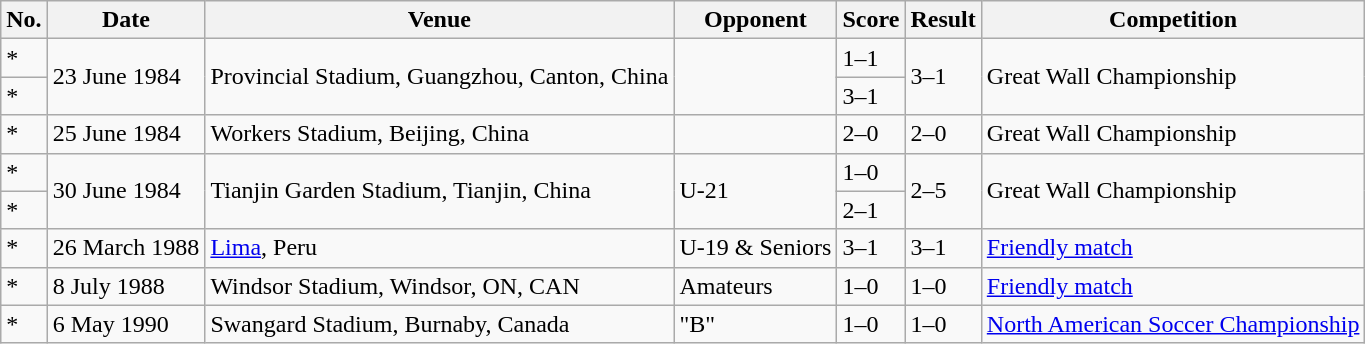<table class="wikitable">
<tr>
<th>No.</th>
<th>Date</th>
<th>Venue</th>
<th>Opponent</th>
<th>Score</th>
<th>Result</th>
<th>Competition</th>
</tr>
<tr>
<td>*</td>
<td rowspan="2">23 June 1984</td>
<td rowspan="2">Provincial Stadium, Guangzhou, Canton, China</td>
<td rowspan="2"></td>
<td>1–1</td>
<td rowspan="2">3–1</td>
<td rowspan="2">Great Wall Championship</td>
</tr>
<tr>
<td>*</td>
<td>3–1</td>
</tr>
<tr>
<td>*</td>
<td>25 June 1984</td>
<td>Workers Stadium, Beijing, China</td>
<td></td>
<td>2–0</td>
<td>2–0</td>
<td>Great Wall Championship</td>
</tr>
<tr>
<td>*</td>
<td rowspan="2">30 June 1984</td>
<td rowspan="2">Tianjin Garden Stadium, Tianjin, China</td>
<td rowspan="2"> U-21</td>
<td>1–0</td>
<td rowspan="2">2–5</td>
<td rowspan="2">Great Wall Championship</td>
</tr>
<tr>
<td>*</td>
<td>2–1</td>
</tr>
<tr>
<td>*</td>
<td>26 March 1988</td>
<td><a href='#'>Lima</a>, Peru</td>
<td> U-19 & Seniors</td>
<td>3–1</td>
<td>3–1</td>
<td><a href='#'>Friendly match</a></td>
</tr>
<tr>
<td>*</td>
<td>8 July 1988</td>
<td>Windsor Stadium, Windsor, ON, CAN</td>
<td> Amateurs</td>
<td>1–0</td>
<td>1–0</td>
<td><a href='#'>Friendly match</a></td>
</tr>
<tr>
<td>*</td>
<td>6 May 1990</td>
<td>Swangard Stadium, Burnaby, Canada</td>
<td> "B"</td>
<td>1–0</td>
<td>1–0</td>
<td><a href='#'>North American Soccer Championship</a></td>
</tr>
</table>
